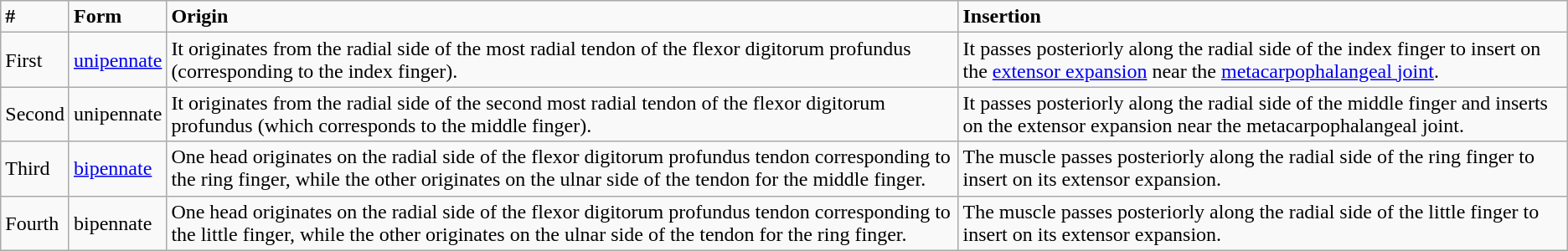<table class="wikitable">
<tr>
<td><strong>#</strong></td>
<td><strong>Form</strong></td>
<td><strong>Origin</strong></td>
<td><strong>Insertion</strong></td>
</tr>
<tr>
<td>First</td>
<td><a href='#'>unipennate</a></td>
<td>It originates from the radial side of the most radial tendon of the flexor digitorum profundus (corresponding to the index finger).</td>
<td>It passes posteriorly along the radial side of the index finger to insert on the <a href='#'>extensor expansion</a> near the <a href='#'>metacarpophalangeal joint</a>.</td>
</tr>
<tr>
<td>Second</td>
<td>unipennate</td>
<td>It originates from the radial side of the second most radial tendon of the flexor digitorum profundus (which corresponds to the middle finger).</td>
<td>It passes posteriorly along the radial side of the middle finger and inserts on the extensor expansion near the metacarpophalangeal joint.</td>
</tr>
<tr>
<td>Third</td>
<td><a href='#'>bipennate</a></td>
<td>One head originates on the radial side of the flexor digitorum profundus tendon corresponding to the ring finger, while the other originates on the ulnar side of the tendon for the middle finger.</td>
<td>The muscle passes posteriorly along the radial side of the ring finger to insert on its extensor expansion.</td>
</tr>
<tr>
<td>Fourth</td>
<td>bipennate</td>
<td>One head originates on the radial side of the flexor digitorum profundus tendon corresponding to the little finger, while the other originates on the ulnar side of the tendon for the ring finger.</td>
<td>The muscle passes posteriorly along the radial side of the little finger to insert on its extensor expansion.</td>
</tr>
</table>
